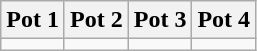<table class="wikitable">
<tr>
<th>Pot 1</th>
<th>Pot 2</th>
<th>Pot 3</th>
<th>Pot 4</th>
</tr>
<tr>
<td valign=top></td>
<td valign=top></td>
<td valign=top></td>
<td valign=top></td>
</tr>
</table>
